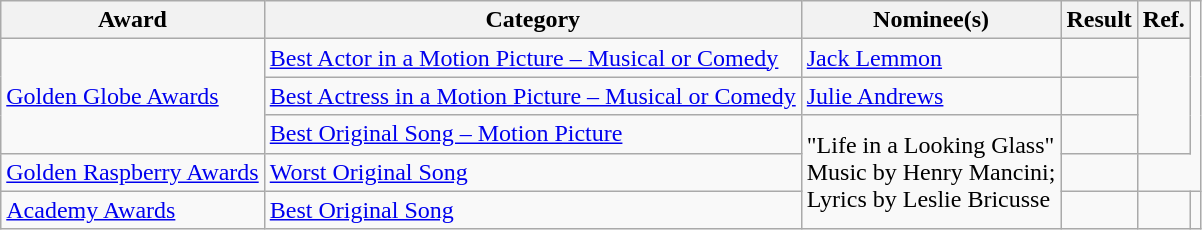<table class="wikitable plainrowheaders">
<tr>
<th>Award</th>
<th>Category</th>
<th>Nominee(s)</th>
<th>Result</th>
<th>Ref.</th>
</tr>
<tr>
<td rowspan="3"><a href='#'>Golden Globe Awards</a></td>
<td><a href='#'>Best Actor in a Motion Picture – Musical or Comedy</a></td>
<td><a href='#'>Jack Lemmon</a></td>
<td></td>
<td rowspan="3" align="center"></td>
</tr>
<tr>
<td><a href='#'>Best Actress in a Motion Picture – Musical or Comedy</a></td>
<td><a href='#'>Julie Andrews</a></td>
<td></td>
</tr>
<tr>
<td><a href='#'>Best Original Song – Motion Picture</a></td>
<td rowspan="3">"Life in a Looking Glass" <br> Music by Henry Mancini; <br> Lyrics by Leslie Bricusse</td>
<td></td>
</tr>
<tr>
<td><a href='#'>Golden Raspberry Awards</a></td>
<td><a href='#'>Worst Original Song</a></td>
<td></td>
</tr>
<tr>
<td><a href='#'>Academy Awards</a></td>
<td><a href='#'>Best Original Song</a></td>
<td></td>
<td align="center"></td>
<td align="center"></td>
</tr>
</table>
